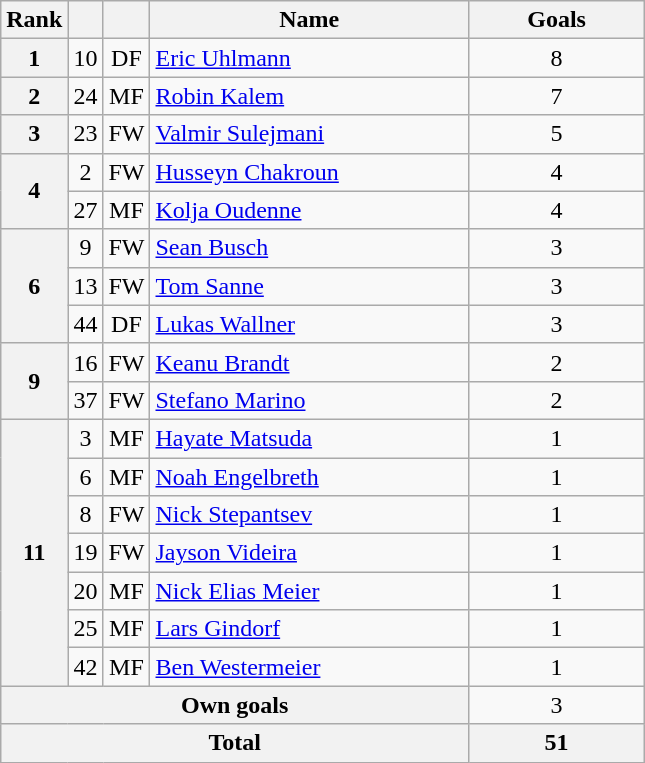<table class="wikitable" style="text-align:center;">
<tr>
<th>Rank</th>
<th width=15></th>
<th width=15></th>
<th width=205>Name</th>
<th width=110>Goals</th>
</tr>
<tr>
<th>1</th>
<td>10</td>
<td>DF</td>
<td align="left"> <a href='#'>Eric Uhlmann</a></td>
<td>8</td>
</tr>
<tr>
<th>2</th>
<td>24</td>
<td>MF</td>
<td align="left"> <a href='#'>Robin Kalem</a></td>
<td>7</td>
</tr>
<tr>
<th>3</th>
<td>23</td>
<td>FW</td>
<td align="left"> <a href='#'>Valmir Sulejmani</a></td>
<td>5</td>
</tr>
<tr>
<th rowspan=2>4</th>
<td>2</td>
<td>FW</td>
<td align="left"> <a href='#'>Husseyn Chakroun</a></td>
<td>4</td>
</tr>
<tr>
<td>27</td>
<td>MF</td>
<td align="left"> <a href='#'>Kolja Oudenne</a></td>
<td>4</td>
</tr>
<tr>
<th rowspan=3>6</th>
<td>9</td>
<td>FW</td>
<td align="left"> <a href='#'>Sean Busch</a></td>
<td>3</td>
</tr>
<tr>
<td>13</td>
<td>FW</td>
<td align="left"> <a href='#'>Tom Sanne</a></td>
<td>3</td>
</tr>
<tr>
<td>44</td>
<td>DF</td>
<td align="left"> <a href='#'>Lukas Wallner</a></td>
<td>3</td>
</tr>
<tr>
<th rowspan=2>9</th>
<td>16</td>
<td>FW</td>
<td align="left"> <a href='#'>Keanu Brandt</a></td>
<td>2</td>
</tr>
<tr>
<td>37</td>
<td>FW</td>
<td align="left"> <a href='#'>Stefano Marino</a></td>
<td>2</td>
</tr>
<tr>
<th rowspan=7>11</th>
<td>3</td>
<td>MF</td>
<td align="left"> <a href='#'>Hayate Matsuda</a></td>
<td>1</td>
</tr>
<tr>
<td>6</td>
<td>MF</td>
<td align="left"> <a href='#'>Noah Engelbreth</a></td>
<td>1</td>
</tr>
<tr>
<td>8</td>
<td>FW</td>
<td align="left"> <a href='#'>Nick Stepantsev</a></td>
<td>1</td>
</tr>
<tr>
<td>19</td>
<td>FW</td>
<td align="left"> <a href='#'>Jayson Videira</a></td>
<td>1</td>
</tr>
<tr>
<td>20</td>
<td>MF</td>
<td align="left"> <a href='#'>Nick Elias Meier</a></td>
<td>1</td>
</tr>
<tr>
<td>25</td>
<td>MF</td>
<td align="left"> <a href='#'>Lars Gindorf</a></td>
<td>1</td>
</tr>
<tr>
<td>42</td>
<td>MF</td>
<td align="left"> <a href='#'>Ben Westermeier</a></td>
<td>1</td>
</tr>
<tr>
<th colspan=4>Own goals</th>
<td>3</td>
</tr>
<tr>
<th colspan=4>Total</th>
<th>51</th>
</tr>
</table>
